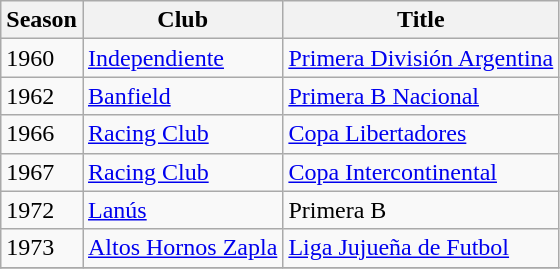<table class="wikitable">
<tr>
<th>Season</th>
<th>Club</th>
<th>Title</th>
</tr>
<tr>
<td>1960</td>
<td><a href='#'>Independiente</a></td>
<td><a href='#'>Primera División Argentina</a></td>
</tr>
<tr>
<td>1962</td>
<td><a href='#'>Banfield</a></td>
<td><a href='#'>Primera B Nacional</a></td>
</tr>
<tr>
<td>1966</td>
<td><a href='#'>Racing Club</a></td>
<td><a href='#'>Copa Libertadores</a></td>
</tr>
<tr>
<td>1967</td>
<td><a href='#'>Racing Club</a></td>
<td><a href='#'>Copa Intercontinental</a></td>
</tr>
<tr>
<td>1972</td>
<td><a href='#'>Lanús</a></td>
<td>Primera B</td>
</tr>
<tr>
<td>1973</td>
<td><a href='#'>Altos Hornos Zapla</a></td>
<td><a href='#'>Liga Jujueña de Futbol</a></td>
</tr>
<tr>
</tr>
</table>
